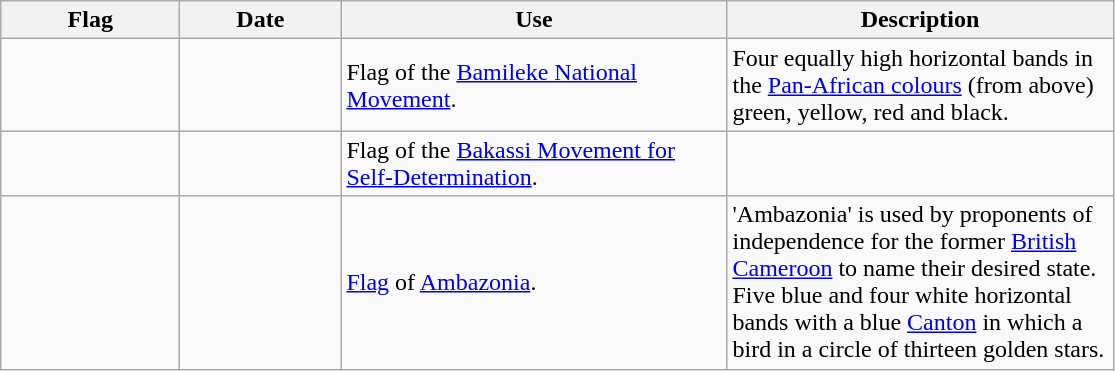<table class="wikitable" style="background: #f9f9f9">
<tr>
<th width="112">Flag</th>
<th width="100">Date</th>
<th width="250">Use</th>
<th width="250">Description</th>
</tr>
<tr>
<td></td>
<td></td>
<td>Flag of the <a href='#'>Bamileke National Movement</a>.</td>
<td>Four equally high horizontal bands in the <a href='#'>Pan-African colours</a> (from above) green, yellow, red and black.</td>
</tr>
<tr>
<td></td>
<td></td>
<td>Flag of the <a href='#'>Bakassi Movement for Self-Determination</a>.</td>
<td></td>
</tr>
<tr>
<td></td>
<td></td>
<td><a href='#'>Flag</a> of <a href='#'>Ambazonia</a>.</td>
<td>'Ambazonia' is used by proponents of independence for the former <a href='#'>British Cameroon</a> to name their desired state. Five blue and four white horizontal bands with a blue <a href='#'>Canton</a> in which a bird in a circle of thirteen golden stars.</td>
</tr>
</table>
